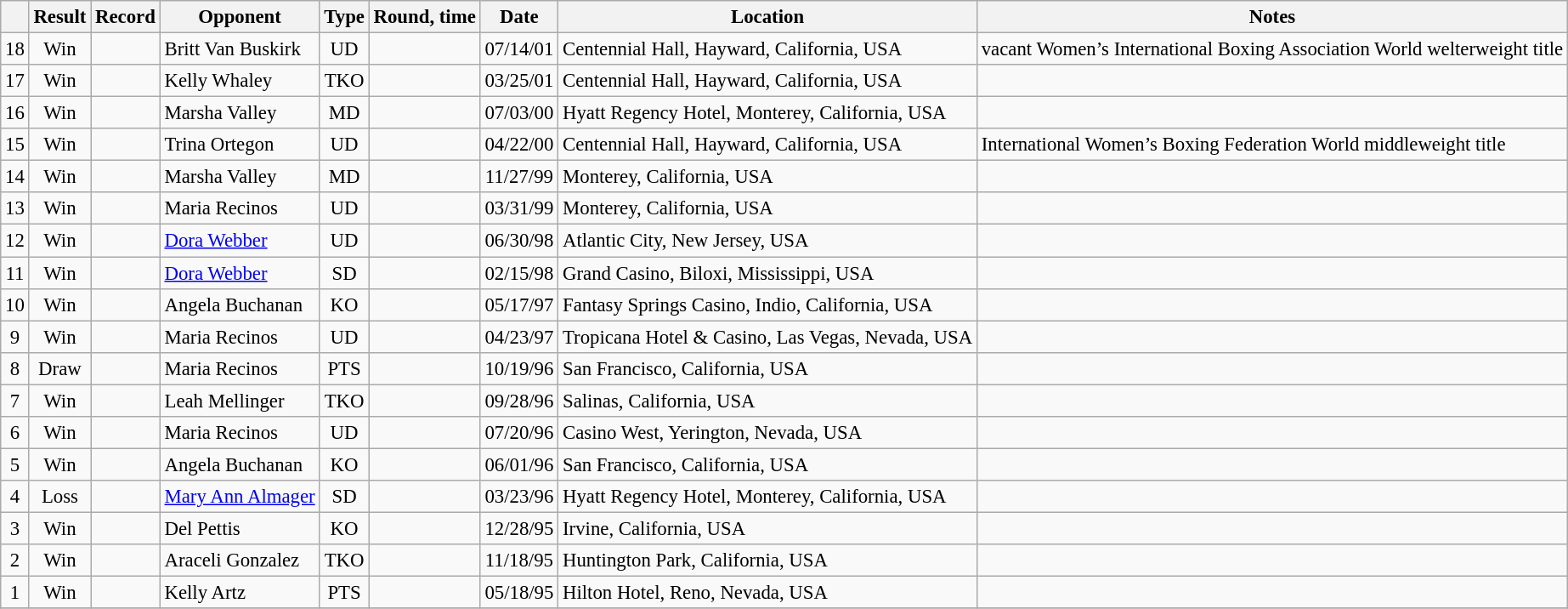<table class="wikitable" style="text-align:center; font-size:95%">
<tr>
<th></th>
<th>Result</th>
<th>Record</th>
<th>Opponent</th>
<th>Type</th>
<th>Round, time</th>
<th>Date</th>
<th>Location</th>
<th>Notes</th>
</tr>
<tr>
<td>18</td>
<td>Win</td>
<td></td>
<td style="text-align:left;">Britt Van Buskirk</td>
<td>UD</td>
<td></td>
<td>07/14/01</td>
<td style="text-align:left;">Centennial Hall, Hayward, California, USA</td>
<td style="text-align:left;">vacant Women’s International Boxing Association World welterweight title</td>
</tr>
<tr>
<td>17</td>
<td>Win</td>
<td></td>
<td style="text-align:left;">Kelly Whaley</td>
<td>TKO</td>
<td></td>
<td>03/25/01</td>
<td style="text-align:left;">Centennial Hall, Hayward, California, USA</td>
<td style="text-align:left;"></td>
</tr>
<tr>
<td>16</td>
<td>Win</td>
<td></td>
<td style="text-align:left;">Marsha Valley</td>
<td>MD</td>
<td></td>
<td>07/03/00</td>
<td style="text-align:left;">Hyatt Regency Hotel, Monterey, California, USA</td>
<td style="text-align:left;"></td>
</tr>
<tr>
<td>15</td>
<td>Win</td>
<td></td>
<td style="text-align:left;">Trina Ortegon</td>
<td>UD</td>
<td></td>
<td>04/22/00</td>
<td style="text-align:left;">Centennial Hall, Hayward, California, USA</td>
<td style="text-align:left;">International Women’s Boxing Federation World middleweight title</td>
</tr>
<tr>
<td>14</td>
<td>Win</td>
<td></td>
<td style="text-align:left;">Marsha Valley</td>
<td>MD</td>
<td></td>
<td>11/27/99</td>
<td style="text-align:left;">Monterey, California, USA</td>
<td style="text-align:left;"></td>
</tr>
<tr>
<td>13</td>
<td>Win</td>
<td></td>
<td style="text-align:left;">Maria Recinos</td>
<td>UD</td>
<td></td>
<td>03/31/99</td>
<td style="text-align:left;">Monterey, California, USA</td>
<td style="text-align:left;"></td>
</tr>
<tr>
<td>12</td>
<td>Win</td>
<td></td>
<td style="text-align:left;"><a href='#'>Dora Webber</a></td>
<td>UD</td>
<td></td>
<td>06/30/98</td>
<td style="text-align:left;">Atlantic City, New Jersey, USA</td>
<td style="text-align:left;"></td>
</tr>
<tr>
<td>11</td>
<td>Win</td>
<td></td>
<td style="text-align:left;"><a href='#'>Dora Webber</a></td>
<td>SD</td>
<td></td>
<td>02/15/98</td>
<td style="text-align:left;">Grand Casino, Biloxi, Mississippi, USA</td>
<td style="text-align:left;"></td>
</tr>
<tr>
<td>10</td>
<td>Win</td>
<td></td>
<td style="text-align:left;">Angela Buchanan</td>
<td>KO</td>
<td></td>
<td>05/17/97</td>
<td style="text-align:left;">Fantasy Springs Casino, Indio, California, USA</td>
<td style="text-align:left;"></td>
</tr>
<tr>
<td>9</td>
<td>Win</td>
<td></td>
<td style="text-align:left;">Maria Recinos</td>
<td>UD</td>
<td></td>
<td>04/23/97</td>
<td style="text-align:left;">Tropicana Hotel & Casino, Las Vegas, Nevada, USA</td>
<td style="text-align:left;"></td>
</tr>
<tr>
<td>8</td>
<td>Draw</td>
<td></td>
<td style="text-align:left;">Maria Recinos</td>
<td>PTS</td>
<td></td>
<td>10/19/96</td>
<td style="text-align:left;">San Francisco, California, USA</td>
<td style="text-align:left;"></td>
</tr>
<tr>
<td>7</td>
<td>Win</td>
<td></td>
<td style="text-align:left;">Leah Mellinger</td>
<td>TKO</td>
<td></td>
<td>09/28/96</td>
<td style="text-align:left;">Salinas, California, USA</td>
<td style="text-align:left;"></td>
</tr>
<tr>
<td>6</td>
<td>Win</td>
<td></td>
<td style="text-align:left;">Maria Recinos</td>
<td>UD</td>
<td></td>
<td>07/20/96</td>
<td style="text-align:left;">Casino West, Yerington, Nevada, USA</td>
<td style="text-align:left;"></td>
</tr>
<tr>
<td>5</td>
<td>Win</td>
<td></td>
<td style="text-align:left;">Angela Buchanan</td>
<td>KO</td>
<td></td>
<td>06/01/96</td>
<td style="text-align:left;">San Francisco, California, USA</td>
<td style="text-align:left;"></td>
</tr>
<tr>
<td>4</td>
<td>Loss</td>
<td></td>
<td style="text-align:left;"><a href='#'>Mary Ann Almager</a></td>
<td>SD</td>
<td></td>
<td>03/23/96</td>
<td style="text-align:left;">Hyatt Regency Hotel, Monterey, California, USA</td>
<td style="text-align:left;"></td>
</tr>
<tr>
<td>3</td>
<td>Win</td>
<td></td>
<td style="text-align:left;">Del Pettis</td>
<td>KO</td>
<td></td>
<td>12/28/95</td>
<td style="text-align:left;">Irvine, California, USA</td>
<td style="text-align:left;"></td>
</tr>
<tr>
<td>2</td>
<td>Win</td>
<td></td>
<td style="text-align:left;">Araceli Gonzalez</td>
<td>TKO</td>
<td></td>
<td>11/18/95</td>
<td style="text-align:left;">Huntington Park, California, USA</td>
<td style="text-align:left;"></td>
</tr>
<tr>
<td>1</td>
<td>Win</td>
<td></td>
<td style="text-align:left;">Kelly Artz</td>
<td>PTS</td>
<td></td>
<td>05/18/95</td>
<td style="text-align:left;">Hilton Hotel, Reno, Nevada, USA</td>
<td style="text-align:left;"></td>
</tr>
<tr>
</tr>
</table>
